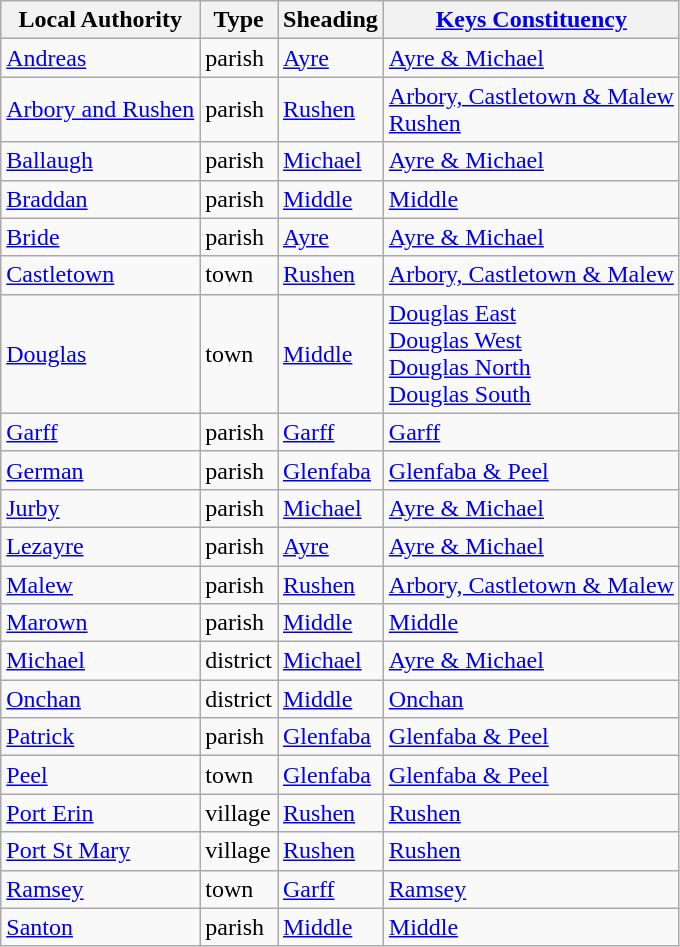<table class="wikitable sortable">
<tr>
<th>Local Authority</th>
<th>Type</th>
<th>Sheading</th>
<th><a href='#'>Keys Constituency</a></th>
</tr>
<tr>
<td><a href='#'>Andreas</a></td>
<td>parish</td>
<td><a href='#'>Ayre</a></td>
<td><a href='#'>Ayre & Michael</a></td>
</tr>
<tr>
<td><a href='#'>Arbory and Rushen</a></td>
<td>parish</td>
<td><a href='#'>Rushen</a></td>
<td><a href='#'>Arbory, Castletown & Malew</a><br><a href='#'>Rushen</a></td>
</tr>
<tr>
<td><a href='#'>Ballaugh</a></td>
<td>parish</td>
<td><a href='#'>Michael</a></td>
<td><a href='#'>Ayre & Michael</a></td>
</tr>
<tr>
<td><a href='#'>Braddan</a></td>
<td>parish</td>
<td><a href='#'>Middle</a></td>
<td><a href='#'>Middle</a></td>
</tr>
<tr>
<td><a href='#'>Bride</a></td>
<td>parish</td>
<td><a href='#'>Ayre</a></td>
<td><a href='#'>Ayre & Michael</a></td>
</tr>
<tr>
<td><a href='#'>Castletown</a></td>
<td>town</td>
<td><a href='#'>Rushen</a></td>
<td><a href='#'>Arbory, Castletown & Malew</a></td>
</tr>
<tr>
<td><a href='#'>Douglas</a></td>
<td>town</td>
<td><a href='#'>Middle</a></td>
<td><a href='#'>Douglas East</a><br><a href='#'>Douglas West</a><br><a href='#'>Douglas North</a><br><a href='#'>Douglas South</a></td>
</tr>
<tr>
<td><a href='#'>Garff</a></td>
<td>parish</td>
<td><a href='#'>Garff</a></td>
<td><a href='#'>Garff</a></td>
</tr>
<tr>
<td><a href='#'>German</a></td>
<td>parish</td>
<td><a href='#'>Glenfaba</a></td>
<td><a href='#'>Glenfaba & Peel</a></td>
</tr>
<tr>
<td><a href='#'>Jurby</a></td>
<td>parish</td>
<td><a href='#'>Michael</a></td>
<td><a href='#'>Ayre & Michael</a></td>
</tr>
<tr>
<td><a href='#'>Lezayre</a></td>
<td>parish</td>
<td><a href='#'>Ayre</a></td>
<td><a href='#'>Ayre & Michael</a></td>
</tr>
<tr>
<td><a href='#'>Malew</a></td>
<td>parish</td>
<td><a href='#'>Rushen</a></td>
<td><a href='#'>Arbory, Castletown & Malew</a></td>
</tr>
<tr>
<td><a href='#'>Marown</a></td>
<td>parish</td>
<td><a href='#'>Middle</a></td>
<td><a href='#'>Middle</a></td>
</tr>
<tr>
<td><a href='#'>Michael</a></td>
<td>district</td>
<td><a href='#'>Michael</a></td>
<td><a href='#'>Ayre & Michael</a></td>
</tr>
<tr>
<td><a href='#'>Onchan</a></td>
<td>district</td>
<td><a href='#'>Middle</a></td>
<td><a href='#'>Onchan</a></td>
</tr>
<tr>
<td><a href='#'>Patrick</a></td>
<td>parish</td>
<td><a href='#'>Glenfaba</a></td>
<td><a href='#'>Glenfaba & Peel</a></td>
</tr>
<tr>
<td><a href='#'>Peel</a></td>
<td>town</td>
<td><a href='#'>Glenfaba</a></td>
<td><a href='#'>Glenfaba & Peel</a></td>
</tr>
<tr>
<td><a href='#'>Port Erin</a></td>
<td>village</td>
<td><a href='#'>Rushen</a></td>
<td><a href='#'>Rushen</a></td>
</tr>
<tr>
<td><a href='#'>Port St Mary</a></td>
<td>village</td>
<td><a href='#'>Rushen</a></td>
<td><a href='#'>Rushen</a></td>
</tr>
<tr>
<td><a href='#'>Ramsey</a></td>
<td>town</td>
<td><a href='#'>Garff</a></td>
<td><a href='#'>Ramsey</a></td>
</tr>
<tr>
<td><a href='#'>Santon</a></td>
<td>parish</td>
<td><a href='#'>Middle</a></td>
<td><a href='#'>Middle</a></td>
</tr>
</table>
